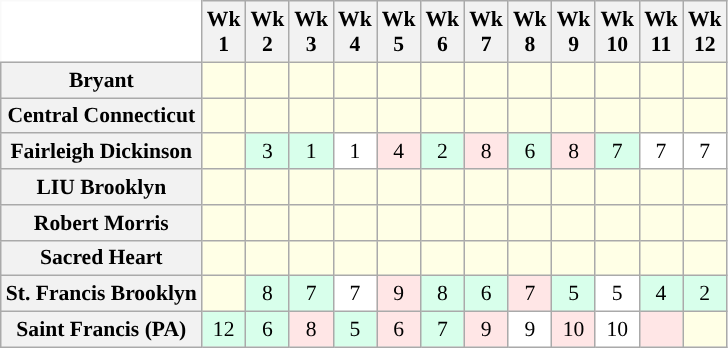<table class="wikitable" style="white-space:nowrap;font-size:90%;">
<tr>
<th style="background:white; border-top-style:hidden; border-left-style:hidden;"> </th>
<th>Wk<br>1</th>
<th>Wk<br>2</th>
<th>Wk<br>3</th>
<th>Wk<br>4</th>
<th>Wk<br>5</th>
<th>Wk<br>6</th>
<th>Wk<br>7</th>
<th>Wk<br>8</th>
<th>Wk<br>9</th>
<th>Wk<br>10</th>
<th>Wk<br>11</th>
<th>Wk<br>12</th>
</tr>
<tr style="text-align:center;">
<th style="background:#">Bryant</th>
<td style="background:#FFFFE6;"></td>
<td style="background:#FFFFE6;"></td>
<td style="background:#FFFFE6;"></td>
<td style="background:#FFFFE6;"></td>
<td style="background:#FFFFE6;"></td>
<td style="background:#FFFFE6;"></td>
<td style="background:#FFFFE6;"></td>
<td style="background:#FFFFE6;"></td>
<td style="background:#FFFFE6;"></td>
<td style="background:#FFFFE6;"></td>
<td style="background:#FFFFE6;"></td>
<td style="background:#FFFFE6;"></td>
</tr>
<tr style="text-align:center;">
<th style="background:#">Central Connecticut</th>
<td style="background:#FFFFE6;"></td>
<td style="background:#FFFFE6;"></td>
<td style="background:#FFFFE6;"></td>
<td style="background:#FFFFE6;"></td>
<td style="background:#FFFFE6;"></td>
<td style="background:#FFFFE6;"></td>
<td style="background:#FFFFE6;"></td>
<td style="background:#FFFFE6;"></td>
<td style="background:#FFFFE6;"></td>
<td style="background:#FFFFE6;"></td>
<td style="background:#FFFFE6;"></td>
<td style="background:#FFFFE6;"></td>
</tr>
<tr style="text-align:center;">
<th style="background:#">Fairleigh Dickinson</th>
<td style="background:#FFFFE6;"></td>
<td style="background:#D8FFEB;">3</td>
<td style="background:#D8FFEB;">1</td>
<td style="background:#FFF;">1</td>
<td style="background:#FFE6E6;">4</td>
<td style="background:#D8FFEB;">2</td>
<td style="background:#FFE6E6;">8</td>
<td style="background:#D8FFEB;">6</td>
<td style="background:#FFE6E6;">8</td>
<td style="background:#D8FFEB;">7</td>
<td style="background:#FFF;">7</td>
<td style="background:#FFF;">7</td>
</tr>
<tr style="text-align:center;">
<th style="background:#">LIU Brooklyn</th>
<td style="background:#FFFFE6;"></td>
<td style="background:#FFFFE6;"></td>
<td style="background:#FFFFE6;"></td>
<td style="background:#FFFFE6;"></td>
<td style="background:#FFFFE6;"></td>
<td style="background:#FFFFE6;"></td>
<td style="background:#FFFFE6;"></td>
<td style="background:#FFFFE6;"></td>
<td style="background:#FFFFE6;"></td>
<td style="background:#FFFFE6;"></td>
<td style="background:#FFFFE6;"></td>
<td style="background:#FFFFE6;"></td>
</tr>
<tr style="text-align:center;">
<th style="background:#">Robert Morris</th>
<td style="background:#FFFFE6;"></td>
<td style="background:#FFFFE6;"></td>
<td style="background:#FFFFE6;"></td>
<td style="background:#FFFFE6;"></td>
<td style="background:#FFFFE6;"></td>
<td style="background:#FFFFE6;"></td>
<td style="background:#FFFFE6;"></td>
<td style="background:#FFFFE6;"></td>
<td style="background:#FFFFE6;"></td>
<td style="background:#FFFFE6;"></td>
<td style="background:#FFFFE6;"></td>
<td style="background:#FFFFE6;"></td>
</tr>
<tr style="text-align:center;">
<th style="background:#">Sacred Heart</th>
<td style="background:#FFFFE6;"></td>
<td style="background:#FFFFE6;"></td>
<td style="background:#FFFFE6;"></td>
<td style="background:#FFFFE6;"></td>
<td style="background:#FFFFE6;"></td>
<td style="background:#FFFFE6;"></td>
<td style="background:#FFFFE6;"></td>
<td style="background:#FFFFE6;"></td>
<td style="background:#FFFFE6;"></td>
<td style="background:#FFFFE6;"></td>
<td style="background:#FFFFE6;"></td>
<td style="background:#FFFFE6;"></td>
</tr>
<tr style="text-align:center;">
<th style="background:#">St. Francis Brooklyn</th>
<td style="background:#FFFFE6;"></td>
<td style="background:#D8FFEB;">8</td>
<td style="background:#D8FFEB;">7</td>
<td style="background:#FFF;">7</td>
<td style="background:#FFE6E6;">9</td>
<td style="background:#D8FFEB;">8</td>
<td style="background:#D8FFEB;">6</td>
<td style="background:#FFE6E6;">7</td>
<td style="background:#D8FFEB;">5</td>
<td style="background:#FFF;">5</td>
<td style="background:#D8FFEB;">4</td>
<td style="background:#D8FFEB;">2</td>
</tr>
<tr style="text-align:center;">
<th style="background:#">Saint Francis (PA)</th>
<td style="background:#D8FFEB;">12</td>
<td style="background:#D8FFEB;">6</td>
<td style="background:#FFE6E6;">8</td>
<td style="background:#D8FFEB;">5</td>
<td style="background:#FFE6E6;">6</td>
<td style="background:#D8FFEB;">7</td>
<td style="background:#FFE6E6;">9</td>
<td style="background:#FFF;">9</td>
<td style="background:#FFE6E6;">10</td>
<td style="background:#FFF;">10</td>
<td style="background:#FFE6E6;"></td>
<td style="background:#FFFFE6;"></td>
</tr>
</table>
